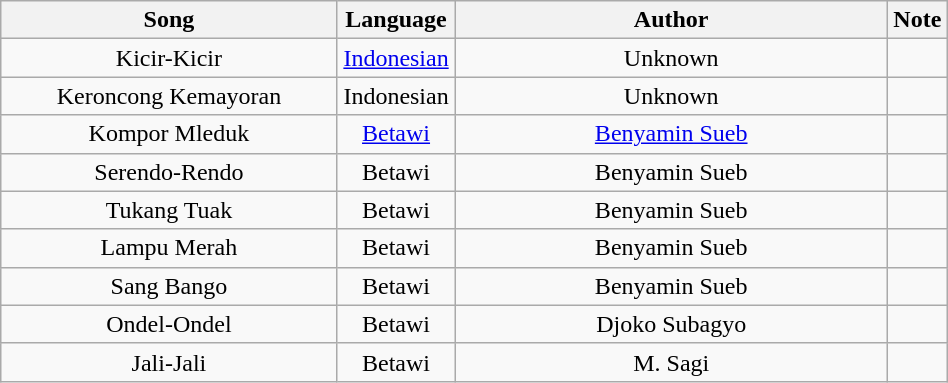<table class="wikitable" style="width:50%;text-align:center">
<tr>
<th style="width:35%">Song</th>
<th style="width:10%">Language</th>
<th style="width:45%">Author</th>
<th style="width:5%">Note</th>
</tr>
<tr>
<td>Kicir-Kicir</td>
<td><a href='#'>Indonesian</a></td>
<td>Unknown</td>
<td></td>
</tr>
<tr>
<td>Keroncong Kemayoran</td>
<td>Indonesian</td>
<td>Unknown</td>
<td></td>
</tr>
<tr>
<td>Kompor Mleduk</td>
<td><a href='#'>Betawi</a></td>
<td><a href='#'>Benyamin Sueb</a></td>
<td></td>
</tr>
<tr>
<td>Serendo-Rendo</td>
<td>Betawi</td>
<td>Benyamin Sueb</td>
<td></td>
</tr>
<tr>
<td>Tukang Tuak</td>
<td>Betawi</td>
<td>Benyamin Sueb</td>
<td></td>
</tr>
<tr>
<td>Lampu Merah</td>
<td>Betawi</td>
<td>Benyamin Sueb</td>
<td></td>
</tr>
<tr>
<td>Sang Bango</td>
<td>Betawi</td>
<td>Benyamin Sueb</td>
<td></td>
</tr>
<tr>
<td>Ondel-Ondel</td>
<td>Betawi</td>
<td>Djoko Subagyo</td>
<td></td>
</tr>
<tr>
<td>Jali-Jali</td>
<td>Betawi</td>
<td>M. Sagi</td>
<td></td>
</tr>
</table>
